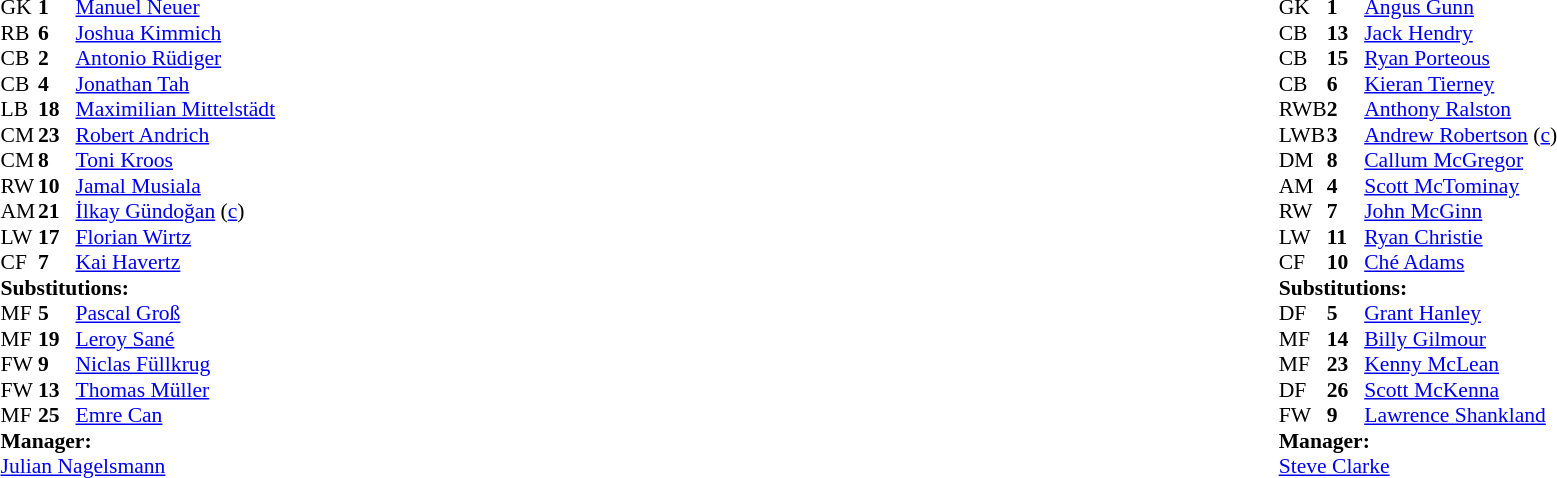<table width="100%">
<tr>
<td valign="top" width="40%"><br><table style="font-size:90%" cellspacing="0" cellpadding="0">
<tr>
<th width=25></th>
<th width=25></th>
</tr>
<tr>
<td>GK</td>
<td><strong>1</strong></td>
<td><a href='#'>Manuel Neuer</a></td>
</tr>
<tr>
<td>RB</td>
<td><strong>6</strong></td>
<td><a href='#'>Joshua Kimmich</a></td>
</tr>
<tr>
<td>CB</td>
<td><strong>2</strong></td>
<td><a href='#'>Antonio Rüdiger</a></td>
</tr>
<tr>
<td>CB</td>
<td><strong>4</strong></td>
<td><a href='#'>Jonathan Tah</a></td>
<td></td>
</tr>
<tr>
<td>LB</td>
<td><strong>18</strong></td>
<td><a href='#'>Maximilian Mittelstädt</a></td>
</tr>
<tr>
<td>CM</td>
<td><strong>23</strong></td>
<td><a href='#'>Robert Andrich</a></td>
<td></td>
<td></td>
</tr>
<tr>
<td>CM</td>
<td><strong>8</strong></td>
<td><a href='#'>Toni Kroos</a></td>
<td></td>
<td></td>
</tr>
<tr>
<td>RW</td>
<td><strong>10</strong></td>
<td><a href='#'>Jamal Musiala</a></td>
<td></td>
<td></td>
</tr>
<tr>
<td>AM</td>
<td><strong>21</strong></td>
<td><a href='#'>İlkay Gündoğan</a> (<a href='#'>c</a>)</td>
</tr>
<tr>
<td>LW</td>
<td><strong>17</strong></td>
<td><a href='#'>Florian Wirtz</a></td>
<td></td>
<td></td>
</tr>
<tr>
<td>CF</td>
<td><strong>7</strong></td>
<td><a href='#'>Kai Havertz</a></td>
<td></td>
<td></td>
</tr>
<tr>
<td colspan=3><strong>Substitutions:</strong></td>
</tr>
<tr>
<td>MF</td>
<td><strong>5</strong></td>
<td><a href='#'>Pascal Groß</a></td>
<td></td>
<td></td>
</tr>
<tr>
<td>MF</td>
<td><strong>19</strong></td>
<td><a href='#'>Leroy Sané</a></td>
<td></td>
<td></td>
</tr>
<tr>
<td>FW</td>
<td><strong>9</strong></td>
<td><a href='#'>Niclas Füllkrug</a></td>
<td></td>
<td></td>
</tr>
<tr>
<td>FW</td>
<td><strong>13</strong></td>
<td><a href='#'>Thomas Müller</a></td>
<td></td>
<td></td>
</tr>
<tr>
<td>MF</td>
<td><strong>25</strong></td>
<td><a href='#'>Emre Can</a></td>
<td></td>
<td></td>
</tr>
<tr>
<td colspan=3><strong>Manager:</strong></td>
</tr>
<tr>
<td colspan=3><a href='#'>Julian Nagelsmann</a></td>
</tr>
</table>
</td>
<td valign="top"></td>
<td valign="top" width="50%"><br><table style="font-size:90%; margin:auto" cellspacing="0" cellpadding="0">
<tr>
<th width=25></th>
<th width=25></th>
</tr>
<tr>
<td>GK</td>
<td><strong>1</strong></td>
<td><a href='#'>Angus Gunn</a></td>
</tr>
<tr>
<td>CB</td>
<td><strong>13</strong></td>
<td><a href='#'>Jack Hendry</a></td>
</tr>
<tr>
<td>CB</td>
<td><strong>15</strong></td>
<td><a href='#'>Ryan Porteous</a></td>
<td></td>
</tr>
<tr>
<td>CB</td>
<td><strong>6</strong></td>
<td><a href='#'>Kieran Tierney</a></td>
<td></td>
<td></td>
</tr>
<tr>
<td>RWB</td>
<td><strong>2</strong></td>
<td><a href='#'>Anthony Ralston</a></td>
<td></td>
</tr>
<tr>
<td>LWB</td>
<td><strong>3</strong></td>
<td><a href='#'>Andrew Robertson</a> (<a href='#'>c</a>)</td>
</tr>
<tr>
<td>DM</td>
<td><strong>8</strong></td>
<td><a href='#'>Callum McGregor</a></td>
<td></td>
<td></td>
</tr>
<tr>
<td>AM</td>
<td><strong>4</strong></td>
<td><a href='#'>Scott McTominay</a></td>
</tr>
<tr>
<td>RW</td>
<td><strong>7</strong></td>
<td><a href='#'>John McGinn</a></td>
<td></td>
<td></td>
</tr>
<tr>
<td>LW</td>
<td><strong>11</strong></td>
<td><a href='#'>Ryan Christie</a></td>
<td></td>
<td></td>
</tr>
<tr>
<td>CF</td>
<td><strong>10</strong></td>
<td><a href='#'>Ché Adams</a></td>
<td></td>
<td></td>
</tr>
<tr>
<td colspan=3><strong>Substitutions:</strong></td>
</tr>
<tr>
<td>DF</td>
<td><strong>5</strong></td>
<td><a href='#'>Grant Hanley</a></td>
<td></td>
<td></td>
</tr>
<tr>
<td>MF</td>
<td><strong>14</strong></td>
<td><a href='#'>Billy Gilmour</a></td>
<td></td>
<td></td>
</tr>
<tr>
<td>MF</td>
<td><strong>23</strong></td>
<td><a href='#'>Kenny McLean</a></td>
<td></td>
<td></td>
</tr>
<tr>
<td>DF</td>
<td><strong>26</strong></td>
<td><a href='#'>Scott McKenna</a></td>
<td></td>
<td></td>
</tr>
<tr>
<td>FW</td>
<td><strong>9</strong></td>
<td><a href='#'>Lawrence Shankland</a></td>
<td></td>
<td></td>
</tr>
<tr>
<td colspan=3><strong>Manager:</strong></td>
</tr>
<tr>
<td colspan=3><a href='#'>Steve Clarke</a></td>
</tr>
</table>
</td>
</tr>
</table>
